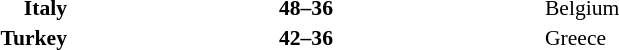<table width=75% cellspacing=1>
<tr>
<th width=25%></th>
<th width=25%></th>
<th width=25%></th>
</tr>
<tr style=font-size:90%>
<td align=right><strong>Italy</strong></td>
<td align=center><strong>48–36</strong></td>
<td>Belgium</td>
</tr>
<tr style=font-size:90%>
<td align=right><strong>Turkey</strong></td>
<td align=center><strong>42–36</strong></td>
<td>Greece</td>
</tr>
</table>
